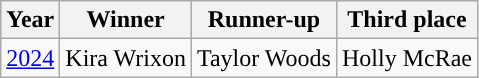<table class="wikitable sortable" style="display: inline-table;">
<tr>
<th>Year</th>
<th>Winner</th>
<th>Runner-up</th>
<th>Third place</th>
</tr>
<tr>
<td><a href='#'>2024</a></td>
<td> Kira Wrixon</td>
<td> Taylor Woods</td>
<td> Holly McRae</td>
</tr>
</table>
